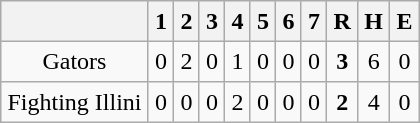<table align = right border="2" cellpadding="4" cellspacing="0" style="margin: 1em 1em 1em 1em; background: #F9F9F9; border: 1px #aaa solid; border-collapse: collapse;">
<tr align=center style="background: #F2F2F2;">
<th></th>
<th>1</th>
<th>2</th>
<th>3</th>
<th>4</th>
<th>5</th>
<th>6</th>
<th>7</th>
<th>R</th>
<th>H</th>
<th>E</th>
</tr>
<tr align=center>
<td>Gators</td>
<td>0</td>
<td>2</td>
<td>0</td>
<td>1</td>
<td>0</td>
<td>0</td>
<td>0</td>
<td><strong>3</strong></td>
<td>6</td>
<td>0</td>
</tr>
<tr align=center>
<td>Fighting Illini</td>
<td>0</td>
<td>0</td>
<td>0</td>
<td>2</td>
<td>0</td>
<td>0</td>
<td>0</td>
<td><strong>2</strong></td>
<td>4</td>
<td>0</td>
</tr>
</table>
